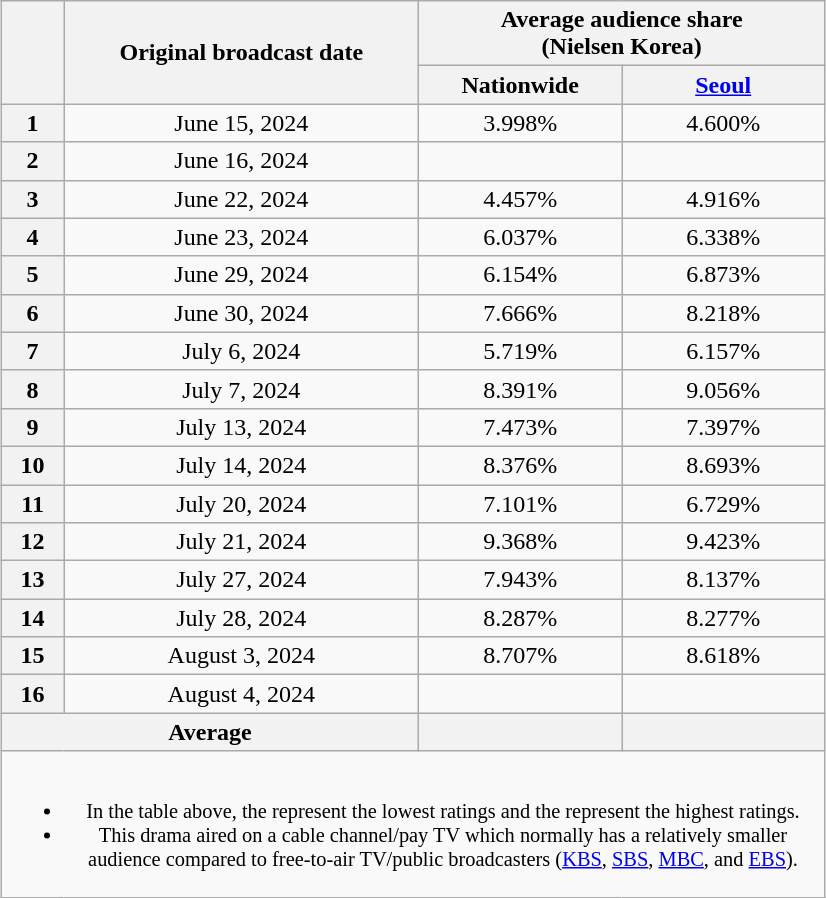<table class="wikitable" style="margin-left:auto; margin-right:auto; width:550px; text-align:center">
<tr>
<th scope="col" rowspan="2"></th>
<th scope="col" rowspan="2">Original broadcast date</th>
<th scope="col" colspan="2">Average audience share<br>(Nielsen Korea)</th>
</tr>
<tr>
<th scope="col" style="width:8em">Nationwide</th>
<th scope="col" style="width:8em"><a href='#'>Seoul</a></th>
</tr>
<tr>
<th scope="col">1</th>
<td>June 15, 2024</td>
<td>3.998% </td>
<td>4.600% </td>
</tr>
<tr>
<th scope="col">2</th>
<td>June 16, 2024</td>
<td><strong></strong> </td>
<td><strong></strong> </td>
</tr>
<tr>
<th scope="col">3</th>
<td>June 22, 2024</td>
<td>4.457% </td>
<td>4.916% </td>
</tr>
<tr>
<th scope="col">4</th>
<td>June 23, 2024</td>
<td>6.037% </td>
<td>6.338% </td>
</tr>
<tr>
<th scope="col">5</th>
<td>June 29, 2024</td>
<td>6.154% </td>
<td>6.873% </td>
</tr>
<tr>
<th scope="col">6</th>
<td>June 30, 2024</td>
<td>7.666% </td>
<td>8.218% </td>
</tr>
<tr>
<th scope="col">7</th>
<td>July 6, 2024</td>
<td>5.719% </td>
<td>6.157% </td>
</tr>
<tr>
<th scope="col">8</th>
<td>July 7, 2024</td>
<td>8.391% </td>
<td>9.056% </td>
</tr>
<tr>
<th scope="col">9</th>
<td>July 13, 2024</td>
<td>7.473% </td>
<td>7.397% </td>
</tr>
<tr>
<th scope="col">10</th>
<td>July 14, 2024</td>
<td>8.376% </td>
<td>8.693% </td>
</tr>
<tr>
<th scope="col">11</th>
<td>July 20, 2024</td>
<td>7.101% </td>
<td>6.729% </td>
</tr>
<tr>
<th scope="col">12</th>
<td>July 21, 2024</td>
<td>9.368% </td>
<td>9.423% </td>
</tr>
<tr>
<th scope="col">13</th>
<td>July 27, 2024</td>
<td>7.943% </td>
<td>8.137% </td>
</tr>
<tr>
<th scope="col">14</th>
<td>July 28, 2024</td>
<td>8.287% </td>
<td>8.277% </td>
</tr>
<tr>
<th scope="col">15</th>
<td>August 3, 2024</td>
<td>8.707% </td>
<td>8.618% </td>
</tr>
<tr>
<th scope="col">16</th>
<td>August 4, 2024</td>
<td><strong></strong> </td>
<td><strong></strong> </td>
</tr>
<tr>
<th scope="col" colspan="2">Average</th>
<th scope="col"></th>
<th scope="col"></th>
</tr>
<tr>
<td colspan="4" style="font-size:85%"><br><ul><li>In the table above, the <strong></strong> represent the lowest ratings and the <strong></strong> represent the highest ratings.</li><li>This drama aired on a cable channel/pay TV which normally has a relatively smaller audience compared to free-to-air TV/public broadcasters (<a href='#'>KBS</a>, <a href='#'>SBS</a>, <a href='#'>MBC</a>, and <a href='#'>EBS</a>).</li></ul></td>
</tr>
</table>
